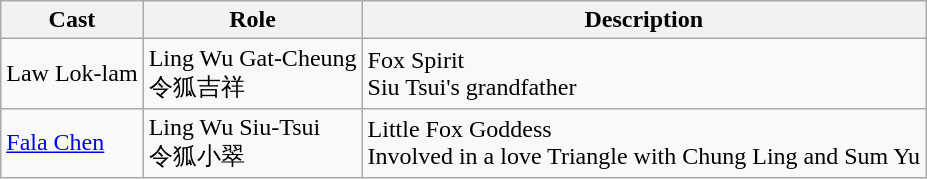<table class="wikitable">
<tr>
<th>Cast</th>
<th>Role</th>
<th>Description</th>
</tr>
<tr>
<td>Law Lok-lam</td>
<td>Ling Wu Gat-Cheung<br>令狐吉祥</td>
<td>Fox Spirit <br>Siu Tsui's grandfather</td>
</tr>
<tr>
<td><a href='#'>Fala Chen</a></td>
<td>Ling Wu Siu-Tsui <br> 令狐小翠</td>
<td>Little Fox Goddess <br>Involved in a love Triangle with Chung Ling and Sum Yu <br></td>
</tr>
</table>
